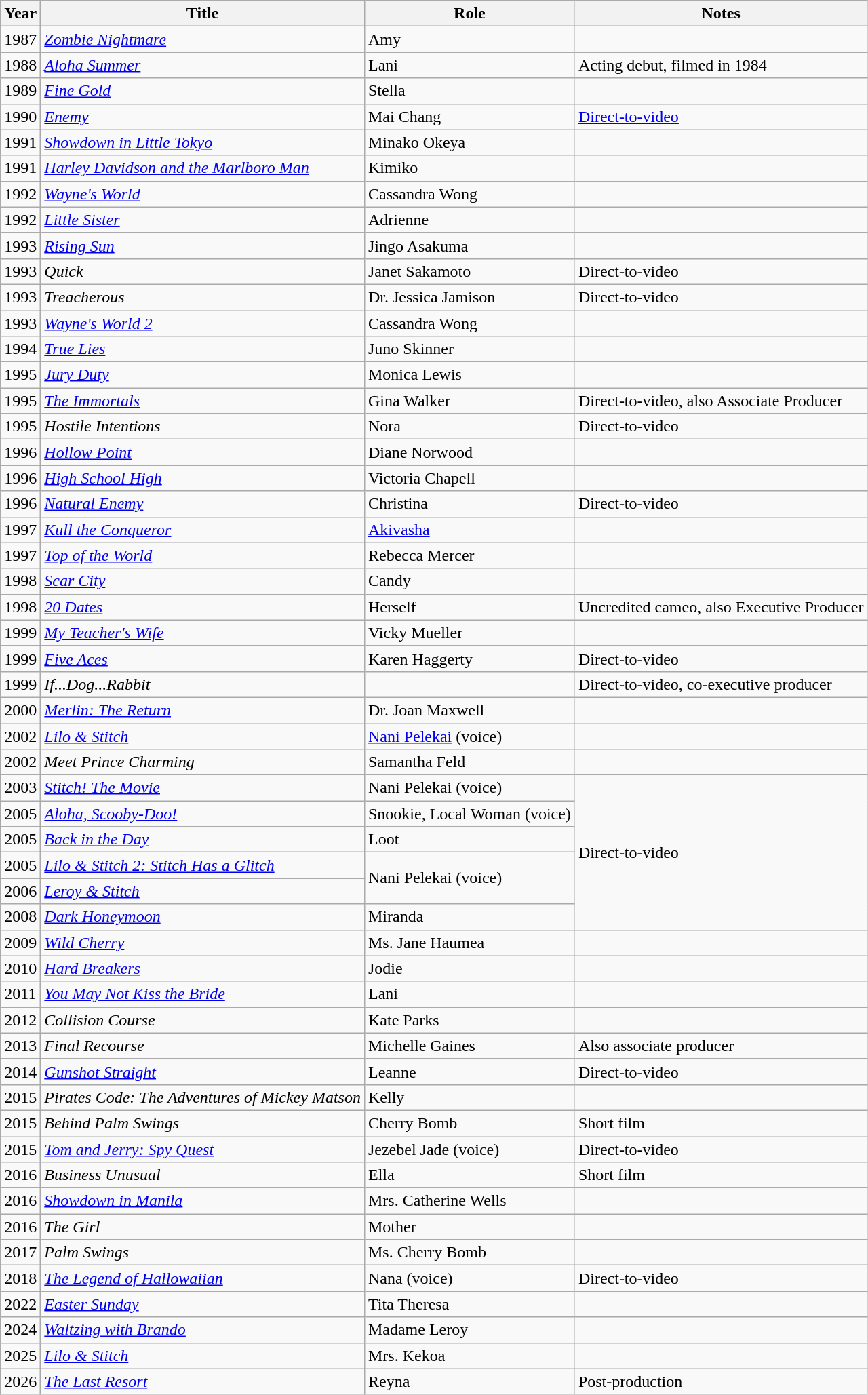<table class="wikitable sortable">
<tr>
<th>Year</th>
<th>Title</th>
<th>Role</th>
<th>Notes</th>
</tr>
<tr>
<td>1987</td>
<td><em><a href='#'>Zombie Nightmare</a></em></td>
<td>Amy</td>
<td></td>
</tr>
<tr>
<td>1988</td>
<td><em><a href='#'>Aloha Summer</a></em></td>
<td>Lani</td>
<td>Acting debut, filmed in 1984</td>
</tr>
<tr>
<td>1989</td>
<td><em><a href='#'>Fine Gold</a></em></td>
<td>Stella</td>
<td></td>
</tr>
<tr>
<td>1990</td>
<td><em><a href='#'>Enemy</a></em></td>
<td>Mai Chang</td>
<td><a href='#'>Direct-to-video</a></td>
</tr>
<tr>
<td>1991</td>
<td><em><a href='#'>Showdown in Little Tokyo</a></em></td>
<td>Minako Okeya</td>
<td></td>
</tr>
<tr>
<td>1991</td>
<td><em><a href='#'>Harley Davidson and the Marlboro Man</a></em></td>
<td>Kimiko</td>
<td></td>
</tr>
<tr>
<td>1992</td>
<td><em><a href='#'>Wayne's World</a></em></td>
<td>Cassandra Wong</td>
<td></td>
</tr>
<tr>
<td>1992</td>
<td><em><a href='#'>Little Sister</a></em></td>
<td>Adrienne</td>
<td></td>
</tr>
<tr>
<td>1993</td>
<td><em><a href='#'>Rising Sun</a></em></td>
<td>Jingo Asakuma</td>
<td></td>
</tr>
<tr>
<td>1993</td>
<td><em>Quick</em></td>
<td>Janet Sakamoto</td>
<td>Direct-to-video</td>
</tr>
<tr>
<td>1993</td>
<td><em>Treacherous</em></td>
<td>Dr. Jessica Jamison</td>
<td>Direct-to-video</td>
</tr>
<tr>
<td>1993</td>
<td><em><a href='#'>Wayne's World 2</a></em></td>
<td>Cassandra Wong</td>
<td></td>
</tr>
<tr>
<td>1994</td>
<td><em><a href='#'>True Lies</a></em></td>
<td>Juno Skinner</td>
<td></td>
</tr>
<tr>
<td>1995</td>
<td><em><a href='#'>Jury Duty</a></em></td>
<td>Monica Lewis</td>
<td></td>
</tr>
<tr>
<td>1995</td>
<td><em><a href='#'>The Immortals</a></em></td>
<td>Gina Walker</td>
<td>Direct-to-video, also Associate Producer</td>
</tr>
<tr>
<td>1995</td>
<td><em>Hostile Intentions</em></td>
<td>Nora</td>
<td>Direct-to-video</td>
</tr>
<tr>
<td>1996</td>
<td><em><a href='#'>Hollow Point</a></em></td>
<td>Diane Norwood</td>
<td></td>
</tr>
<tr>
<td>1996</td>
<td><em><a href='#'>High School High</a></em></td>
<td>Victoria Chapell</td>
<td></td>
</tr>
<tr>
<td>1996</td>
<td><em><a href='#'>Natural Enemy</a></em></td>
<td>Christina</td>
<td>Direct-to-video</td>
</tr>
<tr>
<td>1997</td>
<td><em><a href='#'>Kull the Conqueror</a></em></td>
<td><a href='#'>Akivasha</a></td>
<td></td>
</tr>
<tr>
<td>1997</td>
<td><em><a href='#'>Top of the World</a></em></td>
<td>Rebecca Mercer</td>
<td></td>
</tr>
<tr>
<td>1998</td>
<td><em><a href='#'>Scar City</a></em></td>
<td>Candy</td>
<td></td>
</tr>
<tr>
<td>1998</td>
<td><em><a href='#'>20 Dates</a></em></td>
<td>Herself</td>
<td>Uncredited cameo, also Executive Producer</td>
</tr>
<tr>
<td>1999</td>
<td><em><a href='#'>My Teacher's Wife</a></em></td>
<td>Vicky Mueller</td>
<td></td>
</tr>
<tr>
<td>1999</td>
<td><em><a href='#'>Five Aces</a></em></td>
<td>Karen Haggerty</td>
<td>Direct-to-video</td>
</tr>
<tr>
<td>1999</td>
<td><em>If...Dog...Rabbit</em></td>
<td></td>
<td>Direct-to-video, co-executive producer</td>
</tr>
<tr>
<td>2000</td>
<td><em><a href='#'>Merlin: The Return</a></em></td>
<td>Dr. Joan Maxwell</td>
<td></td>
</tr>
<tr>
<td>2002</td>
<td><em><a href='#'>Lilo & Stitch</a></em></td>
<td><a href='#'>Nani Pelekai</a> (voice)</td>
<td></td>
</tr>
<tr>
<td>2002</td>
<td><em>Meet Prince Charming</em></td>
<td>Samantha Feld</td>
<td></td>
</tr>
<tr>
<td>2003</td>
<td><em><a href='#'>Stitch! The Movie</a></em></td>
<td>Nani Pelekai (voice)</td>
<td rowspan="6">Direct-to-video</td>
</tr>
<tr>
<td>2005</td>
<td><em><a href='#'>Aloha, Scooby-Doo!</a></em></td>
<td>Snookie, Local Woman (voice)</td>
</tr>
<tr>
<td>2005</td>
<td><em><a href='#'>Back in the Day</a></em></td>
<td>Loot</td>
</tr>
<tr>
<td>2005</td>
<td><em><a href='#'>Lilo & Stitch 2: Stitch Has a Glitch</a></em></td>
<td rowspan="2">Nani Pelekai (voice)</td>
</tr>
<tr>
<td>2006</td>
<td><em><a href='#'>Leroy & Stitch</a></em></td>
</tr>
<tr>
<td>2008</td>
<td><em><a href='#'>Dark Honeymoon</a></em></td>
<td>Miranda</td>
</tr>
<tr>
<td>2009</td>
<td><em><a href='#'>Wild Cherry</a></em></td>
<td>Ms. Jane Haumea</td>
<td></td>
</tr>
<tr>
<td>2010</td>
<td><em><a href='#'>Hard Breakers</a></em></td>
<td>Jodie</td>
<td></td>
</tr>
<tr>
<td>2011</td>
<td><em><a href='#'>You May Not Kiss the Bride</a></em></td>
<td>Lani</td>
<td></td>
</tr>
<tr>
<td>2012</td>
<td><em>Collision Course</em></td>
<td>Kate Parks</td>
<td></td>
</tr>
<tr>
<td>2013</td>
<td><em>Final Recourse</em></td>
<td>Michelle Gaines</td>
<td>Also associate producer</td>
</tr>
<tr>
<td>2014</td>
<td><em><a href='#'>Gunshot Straight</a></em></td>
<td>Leanne</td>
<td>Direct-to-video</td>
</tr>
<tr>
<td>2015</td>
<td><em>Pirates Code: The Adventures of Mickey Matson</em></td>
<td>Kelly</td>
<td></td>
</tr>
<tr>
<td>2015</td>
<td><em>Behind Palm Swings</em></td>
<td>Cherry Bomb</td>
<td>Short film</td>
</tr>
<tr>
<td>2015</td>
<td><em><a href='#'>Tom and Jerry: Spy Quest</a></em></td>
<td>Jezebel Jade (voice)</td>
<td>Direct-to-video</td>
</tr>
<tr>
<td>2016</td>
<td><em>Business Unusual</em></td>
<td>Ella</td>
<td>Short film</td>
</tr>
<tr>
<td>2016</td>
<td><em><a href='#'>Showdown in Manila</a></em></td>
<td>Mrs. Catherine Wells</td>
<td></td>
</tr>
<tr>
<td>2016</td>
<td><em>The Girl</em></td>
<td>Mother</td>
<td></td>
</tr>
<tr>
<td>2017</td>
<td><em>Palm Swings</em></td>
<td>Ms. Cherry Bomb</td>
<td></td>
</tr>
<tr>
<td>2018</td>
<td><em><a href='#'>The Legend of Hallowaiian</a></em></td>
<td>Nana (voice)</td>
<td>Direct-to-video</td>
</tr>
<tr>
<td>2022</td>
<td><em><a href='#'>Easter Sunday</a></em></td>
<td>Tita Theresa</td>
<td></td>
</tr>
<tr>
<td>2024</td>
<td><em><a href='#'>Waltzing with Brando</a></em></td>
<td>Madame Leroy</td>
<td></td>
</tr>
<tr>
<td>2025</td>
<td><em><a href='#'>Lilo & Stitch</a></em></td>
<td>Mrs. Kekoa</td>
<td></td>
</tr>
<tr>
<td>2026</td>
<td><em><a href='#'>The Last Resort</a></em></td>
<td>Reyna</td>
<td>Post-production</td>
</tr>
</table>
